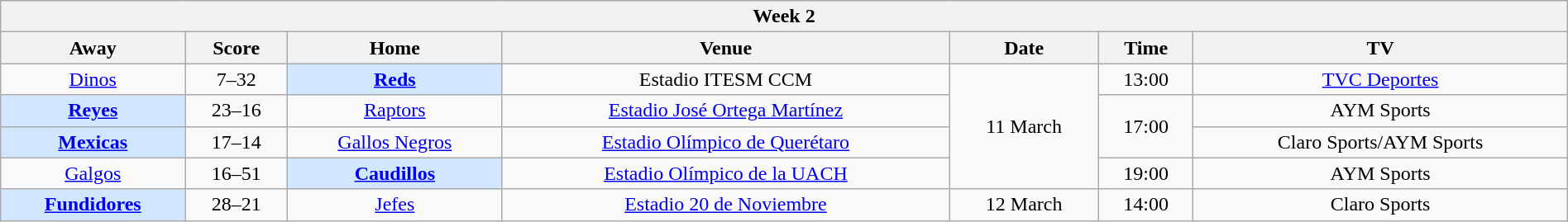<table class="wikitable mw-collapsible mw-collapsed" style="width:100%;">
<tr>
<th colspan="8">Week 2</th>
</tr>
<tr>
<th>Away</th>
<th>Score</th>
<th>Home</th>
<th>Venue</th>
<th>Date</th>
<th>Time</th>
<th>TV</th>
</tr>
<tr align="center">
<td><a href='#'>Dinos</a></td>
<td>7–32</td>
<td bgcolor="#D0E7FF"><strong><a href='#'>Reds</a></strong></td>
<td>Estadio ITESM CCM</td>
<td rowspan=4>11 March</td>
<td>13:00</td>
<td><a href='#'>TVC Deportes</a></td>
</tr>
<tr align="center">
<td bgcolor="#D0E7FF"><strong><a href='#'>Reyes</a></strong></td>
<td>23–16</td>
<td><a href='#'>Raptors</a></td>
<td><a href='#'>Estadio José Ortega Martínez</a></td>
<td rowspan=2>17:00</td>
<td>AYM Sports</td>
</tr>
<tr align="center">
<td bgcolor="#D0E7FF"><strong><a href='#'>Mexicas</a></strong></td>
<td>17–14</td>
<td><a href='#'>Gallos Negros</a></td>
<td><a href='#'>Estadio Olímpico de Querétaro</a></td>
<td>Claro Sports/AYM Sports</td>
</tr>
<tr align="center">
<td><a href='#'>Galgos</a></td>
<td>16–51</td>
<td bgcolor="#D0E7FF"><strong><a href='#'>Caudillos</a></strong></td>
<td><a href='#'>Estadio Olímpico de la UACH</a></td>
<td>19:00</td>
<td>AYM Sports</td>
</tr>
<tr align="center">
<td bgcolor="#D0E7FF"><strong><a href='#'>Fundidores</a></strong></td>
<td>28–21</td>
<td><a href='#'>Jefes</a></td>
<td><a href='#'>Estadio 20 de Noviembre</a></td>
<td>12 March</td>
<td>14:00</td>
<td>Claro Sports</td>
</tr>
</table>
